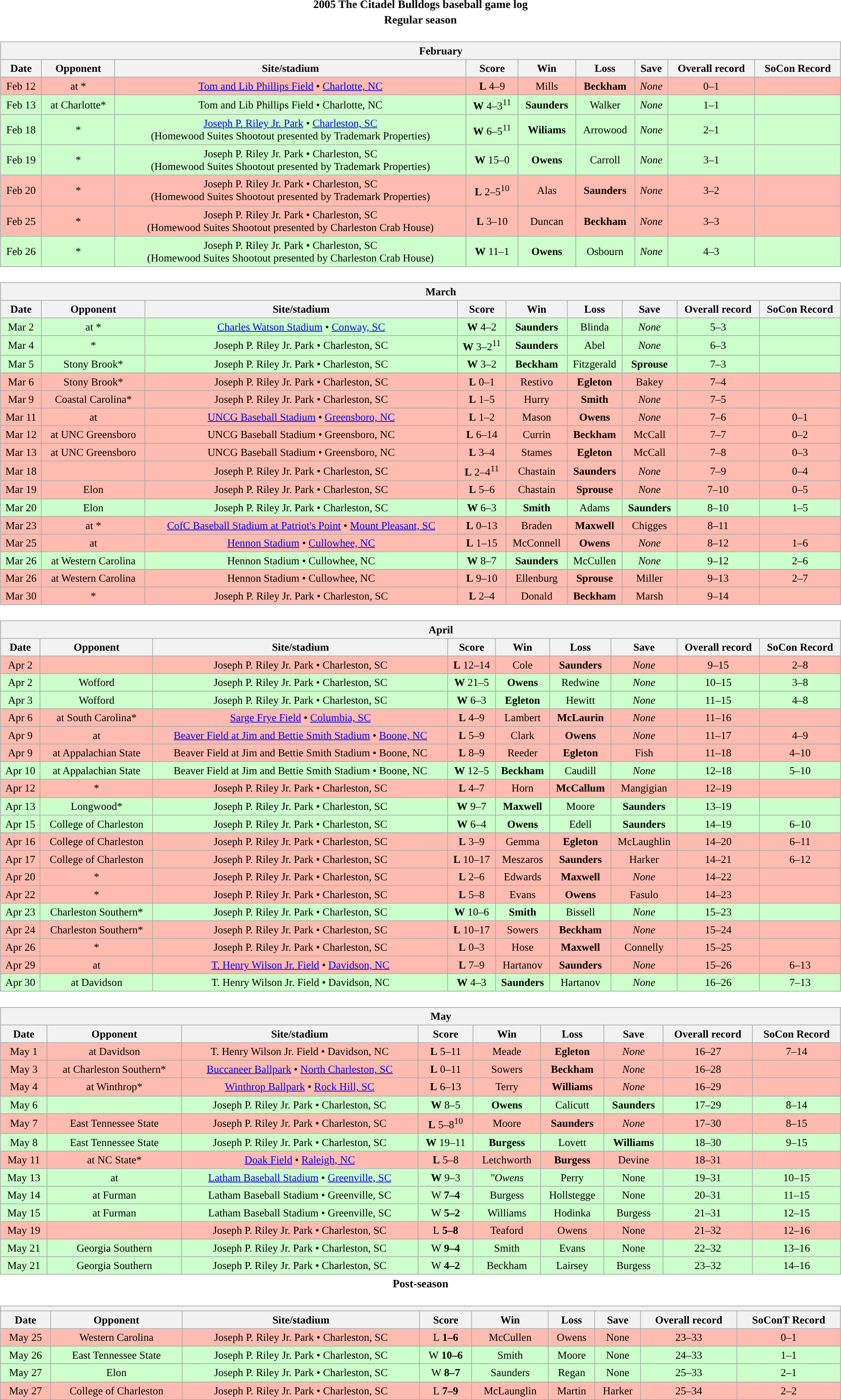<table class="toccolours" width=95% style="margin:1.5em auto; text-align:center;">
<tr>
<th colspan=2>2005 The Citadel Bulldogs baseball game log</th>
</tr>
<tr>
<th colspan=2>Regular season</th>
</tr>
<tr valign="top">
<td><br><table class="wikitable collapsible collapsed" style="margin:auto; font-size:95%; width:100%">
<tr>
<th colspan=10 style="padding-left:4em;">February</th>
</tr>
<tr>
<th>Date</th>
<th>Opponent</th>
<th>Site/stadium</th>
<th>Score</th>
<th>Win</th>
<th>Loss</th>
<th>Save</th>
<th>Overall record</th>
<th>SoCon Record</th>
</tr>
<tr bgcolor=ffbbb>
<td>Feb 12</td>
<td>at *</td>
<td><a href='#'>Tom and Lib Phillips Field</a> • <a href='#'>Charlotte, NC</a></td>
<td><strong>L</strong> 4–9</td>
<td>Mills</td>
<td><strong>Beckham</strong></td>
<td><em>None</em></td>
<td>0–1</td>
<td></td>
</tr>
<tr bgcolor=ccffcc>
<td>Feb 13</td>
<td>at Charlotte*</td>
<td>Tom and Lib Phillips Field • Charlotte, NC</td>
<td><strong>W</strong> 4–3<sup>11</sup></td>
<td><strong>Saunders</strong></td>
<td>Walker</td>
<td><em>None</em></td>
<td>1–1</td>
<td></td>
</tr>
<tr bgcolor=ccffcc>
<td>Feb 18</td>
<td>*</td>
<td><a href='#'>Joseph P. Riley Jr. Park</a> • <a href='#'>Charleston, SC</a><br>(Homewood Suites Shootout presented by Trademark Properties)</td>
<td><strong>W</strong> 6–5<sup>11</sup></td>
<td><strong>Wiliams</strong></td>
<td>Arrowood</td>
<td><em>None</em></td>
<td>2–1</td>
<td></td>
</tr>
<tr bgcolor=ccffcc>
<td>Feb 19</td>
<td>*</td>
<td>Joseph P. Riley Jr. Park • Charleston, SC<br>(Homewood Suites Shootout presented by Trademark Properties)</td>
<td><strong>W</strong> 15–0</td>
<td><strong>Owens</strong></td>
<td>Carroll</td>
<td><em>None</em></td>
<td>3–1</td>
<td></td>
</tr>
<tr bgcolor=ffbbb>
<td>Feb 20</td>
<td>*</td>
<td>Joseph P. Riley Jr. Park • Charleston, SC<br>(Homewood Suites Shootout presented by Trademark Properties)</td>
<td><strong>L</strong> 2–5<sup>10</sup></td>
<td>Alas</td>
<td><strong>Saunders</strong></td>
<td><em>None</em></td>
<td>3–2</td>
<td></td>
</tr>
<tr bgcolor=ffbbb>
<td>Feb 25</td>
<td>*</td>
<td>Joseph P. Riley Jr. Park • Charleston, SC<br>(Homewood Suites Shootout presented by Charleston Crab House)</td>
<td><strong>L</strong> 3–10</td>
<td>Duncan</td>
<td><strong>Beckham</strong></td>
<td><em>None</em></td>
<td>3–3</td>
<td></td>
</tr>
<tr bgcolor=ccffcc>
<td>Feb 26</td>
<td>*</td>
<td>Joseph P. Riley Jr. Park • Charleston, SC<br>(Homewood Suites Shootout presented by Charleston Crab House)</td>
<td><strong>W</strong> 11–1</td>
<td><strong>Owens</strong></td>
<td>Osbourn</td>
<td><em>None</em></td>
<td>4–3</td>
<td></td>
</tr>
</table>
</td>
</tr>
<tr>
<td><br><table class="wikitable collapsible collapsed" style="margin:auto; font-size:95%; width:100%">
<tr>
<th colspan=10 style="padding-left:4em;">March</th>
</tr>
<tr>
<th>Date</th>
<th>Opponent</th>
<th>Site/stadium</th>
<th>Score</th>
<th>Win</th>
<th>Loss</th>
<th>Save</th>
<th>Overall record</th>
<th>SoCon Record</th>
</tr>
<tr bgcolor=ccffcc>
<td>Mar 2</td>
<td>at *</td>
<td><a href='#'>Charles Watson Stadium</a> • <a href='#'>Conway, SC</a></td>
<td><strong>W</strong> 4–2</td>
<td><strong>Saunders</strong></td>
<td>Blinda</td>
<td><em>None</em></td>
<td>5–3</td>
<td></td>
</tr>
<tr bgcolor=ccffcc>
<td>Mar 4</td>
<td>*</td>
<td>Joseph P. Riley Jr. Park • Charleston, SC</td>
<td><strong>W</strong> 3–2<sup>11</sup></td>
<td><strong>Saunders</strong></td>
<td>Abel</td>
<td><em>None</em></td>
<td>6–3</td>
<td></td>
</tr>
<tr bgcolor=ccffcc>
<td>Mar 5</td>
<td>Stony Brook*</td>
<td>Joseph P. Riley Jr. Park • Charleston, SC</td>
<td><strong>W</strong> 3–2</td>
<td><strong>Beckham</strong></td>
<td>Fitzgerald</td>
<td><strong>Sprouse</strong></td>
<td>7–3</td>
<td></td>
</tr>
<tr bgcolor=ffbbb>
<td>Mar 6</td>
<td>Stony Brook*</td>
<td>Joseph P. Riley Jr. Park • Charleston, SC</td>
<td><strong>L</strong> 0–1</td>
<td>Restivo</td>
<td><strong>Egleton</strong></td>
<td>Bakey</td>
<td>7–4</td>
<td></td>
</tr>
<tr bgcolor=ffbbb>
<td>Mar 9</td>
<td>Coastal Carolina*</td>
<td>Joseph P. Riley Jr. Park • Charleston, SC</td>
<td><strong>L</strong> 1–5</td>
<td>Hurry</td>
<td><strong>Smith</strong></td>
<td><em>None</em></td>
<td>7–5</td>
<td></td>
</tr>
<tr bgcolor=ffbbb>
<td>Mar 11</td>
<td>at </td>
<td><a href='#'>UNCG Baseball Stadium</a> • <a href='#'>Greensboro, NC</a></td>
<td><strong>L</strong> 1–2</td>
<td>Mason</td>
<td><strong>Owens</strong></td>
<td><em>None</em></td>
<td>7–6</td>
<td>0–1</td>
</tr>
<tr bgcolor=ffbbb>
<td>Mar 12</td>
<td>at UNC Greensboro</td>
<td>UNCG Baseball Stadium • Greensboro, NC</td>
<td><strong>L</strong> 6–14</td>
<td>Currin</td>
<td><strong>Beckham</strong></td>
<td>McCall</td>
<td>7–7</td>
<td>0–2</td>
</tr>
<tr bgcolor=ffbbb>
<td>Mar 13</td>
<td>at UNC Greensboro</td>
<td>UNCG Baseball Stadium • Greensboro, NC</td>
<td><strong>L</strong> 3–4</td>
<td>Stames</td>
<td><strong>Egleton</strong></td>
<td>McCall</td>
<td>7–8</td>
<td>0–3</td>
</tr>
<tr bgcolor=ffbbb>
<td>Mar 18</td>
<td></td>
<td>Joseph P. Riley Jr. Park • Charleston, SC</td>
<td><strong>L</strong> 2–4<sup>11</sup></td>
<td>Chastain</td>
<td><strong>Saunders</strong></td>
<td><em>None</em></td>
<td>7–9</td>
<td>0–4</td>
</tr>
<tr bgcolor=ffbbb>
<td>Mar 19</td>
<td>Elon</td>
<td>Joseph P. Riley Jr. Park • Charleston, SC</td>
<td><strong>L</strong> 5–6</td>
<td>Chastain</td>
<td><strong>Sprouse</strong></td>
<td><em>None</em></td>
<td>7–10</td>
<td>0–5</td>
</tr>
<tr bgcolor=ccffcc>
<td>Mar 20</td>
<td>Elon</td>
<td>Joseph P. Riley Jr. Park • Charleston, SC</td>
<td><strong>W</strong> 6–3</td>
<td><strong>Smith</strong></td>
<td>Adams</td>
<td><strong>Saunders</strong></td>
<td>8–10</td>
<td>1–5</td>
</tr>
<tr bgcolor=ffbbb>
<td>Mar 23</td>
<td>at *</td>
<td><a href='#'>CofC Baseball Stadium at Patriot's Point</a> • <a href='#'>Mount Pleasant, SC</a></td>
<td><strong>L</strong> 0–13</td>
<td>Braden</td>
<td><strong>Maxwell</strong></td>
<td>Chigges</td>
<td>8–11</td>
<td></td>
</tr>
<tr bgcolor=ffbbb>
<td>Mar 25</td>
<td>at </td>
<td><a href='#'>Hennon Stadium</a> • <a href='#'>Cullowhee, NC</a></td>
<td><strong>L</strong> 1–15</td>
<td>McConnell</td>
<td><strong>Owens</strong></td>
<td><em>None</em></td>
<td>8–12</td>
<td>1–6</td>
</tr>
<tr bgcolor=ccffcc>
<td>Mar 26</td>
<td>at Western Carolina</td>
<td>Hennon Stadium • Cullowhee, NC</td>
<td><strong>W</strong> 8–7</td>
<td><strong>Saunders</strong></td>
<td>McCullen</td>
<td><em>None</em></td>
<td>9–12</td>
<td>2–6</td>
</tr>
<tr bgcolor=ffbbb>
<td>Mar 26</td>
<td>at Western Carolina</td>
<td>Hennon Stadium • Cullowhee, NC</td>
<td><strong>L</strong> 9–10</td>
<td>Ellenburg</td>
<td><strong>Sprouse</strong></td>
<td>Miller</td>
<td>9–13</td>
<td>2–7</td>
</tr>
<tr bgcolor=ffbbb>
<td>Mar 30</td>
<td>*</td>
<td>Joseph P. Riley Jr. Park • Charleston, SC</td>
<td><strong>L</strong> 2–4</td>
<td>Donald</td>
<td><strong>Beckham</strong></td>
<td>Marsh</td>
<td>9–14</td>
<td></td>
</tr>
</table>
</td>
</tr>
<tr>
<td><br><table class="wikitable collapsible collapsed" style="margin:auto; font-size:95%; width:100%">
<tr>
<th colspan=10 style="padding-left:4em;">April</th>
</tr>
<tr>
<th>Date</th>
<th>Opponent</th>
<th>Site/stadium</th>
<th>Score</th>
<th>Win</th>
<th>Loss</th>
<th>Save</th>
<th>Overall record</th>
<th>SoCon Record</th>
</tr>
<tr bgcolor=ffbbb>
<td>Apr 2</td>
<td></td>
<td>Joseph P. Riley Jr. Park • Charleston, SC</td>
<td><strong>L</strong> 12–14</td>
<td>Cole</td>
<td><strong>Saunders</strong></td>
<td><em>None</em></td>
<td>9–15</td>
<td>2–8</td>
</tr>
<tr bgcolor=ccffcc>
<td>Apr 2</td>
<td>Wofford</td>
<td>Joseph P. Riley Jr. Park • Charleston, SC</td>
<td><strong>W</strong> 21–5</td>
<td><strong>Owens</strong></td>
<td>Redwine</td>
<td><em>None</em></td>
<td>10–15</td>
<td>3–8</td>
</tr>
<tr bgcolor=ccffcc>
<td>Apr 3</td>
<td>Wofford</td>
<td>Joseph P. Riley Jr. Park • Charleston, SC</td>
<td><strong>W</strong> 6–3</td>
<td><strong>Egleton</strong></td>
<td>Hewitt</td>
<td><em>None</em></td>
<td>11–15</td>
<td>4–8</td>
</tr>
<tr bgcolor=ffbbb>
<td>Apr 6</td>
<td>at South Carolina*</td>
<td><a href='#'>Sarge Frye Field</a> • <a href='#'>Columbia, SC</a></td>
<td><strong>L</strong> 4–9</td>
<td>Lambert</td>
<td><strong>McLaurin</strong></td>
<td><em>None</em></td>
<td>11–16</td>
<td></td>
</tr>
<tr bgcolor=ffbbb>
<td>Apr 9</td>
<td>at </td>
<td><a href='#'>Beaver Field at Jim and Bettie Smith Stadium</a> • <a href='#'>Boone, NC</a></td>
<td><strong>L</strong> 5–9</td>
<td>Clark</td>
<td><strong>Owens</strong></td>
<td><em>None</em></td>
<td>11–17</td>
<td>4–9</td>
</tr>
<tr bgcolor=ffbbb>
<td>Apr 9</td>
<td>at Appalachian State</td>
<td>Beaver Field at Jim and Bettie Smith Stadium • Boone, NC</td>
<td><strong>L</strong> 8–9</td>
<td>Reeder</td>
<td><strong>Egleton</strong></td>
<td>Fish</td>
<td>11–18</td>
<td>4–10</td>
</tr>
<tr bgcolor=ccffcc>
<td>Apr 10</td>
<td>at Appalachian State</td>
<td>Beaver Field at Jim and Bettie Smith Stadium • Boone, NC</td>
<td><strong>W</strong> 12–5</td>
<td><strong>Beckham</strong></td>
<td>Caudill</td>
<td><em>None</em></td>
<td>12–18</td>
<td>5–10</td>
</tr>
<tr bgcolor=ffbbb>
<td>Apr 12</td>
<td>*</td>
<td>Joseph P. Riley Jr. Park • Charleston, SC</td>
<td><strong>L</strong> 4–7</td>
<td>Horn</td>
<td><strong>McCallum</strong></td>
<td>Mangigian</td>
<td>12–19</td>
<td></td>
</tr>
<tr bgcolor=ccffcc>
<td>Apr 13</td>
<td>Longwood*</td>
<td>Joseph P. Riley Jr. Park • Charleston, SC</td>
<td><strong>W</strong> 9–7</td>
<td><strong>Maxwell</strong></td>
<td>Moore</td>
<td><strong>Saunders</strong></td>
<td>13–19</td>
<td></td>
</tr>
<tr bgcolor=ccffcc>
<td>Apr 15</td>
<td>College of Charleston</td>
<td>Joseph P. Riley Jr. Park • Charleston, SC</td>
<td><strong>W</strong> 6–4</td>
<td><strong>Owens</strong></td>
<td>Edell</td>
<td><strong>Saunders</strong></td>
<td>14–19</td>
<td>6–10</td>
</tr>
<tr bgcolor=ffbbb>
<td>Apr 16</td>
<td>College of Charleston</td>
<td>Joseph P. Riley Jr. Park • Charleston, SC</td>
<td><strong>L</strong> 3–9</td>
<td>Gemma</td>
<td><strong>Egleton</strong></td>
<td>McLaughlin</td>
<td>14–20</td>
<td>6–11</td>
</tr>
<tr bgcolor=ffbbb>
<td>Apr 17</td>
<td>College of Charleston</td>
<td>Joseph P. Riley Jr. Park • Charleston, SC</td>
<td><strong>L</strong> 10–17</td>
<td>Meszaros</td>
<td><strong>Saunders</strong></td>
<td>Harker</td>
<td>14–21</td>
<td>6–12</td>
</tr>
<tr bgcolor=ffbbb>
<td>Apr 20</td>
<td>*</td>
<td>Joseph P. Riley Jr. Park • Charleston, SC</td>
<td><strong>L</strong> 2–6</td>
<td>Edwards</td>
<td><strong>Maxwell</strong></td>
<td><em>None</em></td>
<td>14–22</td>
<td></td>
</tr>
<tr bgcolor=ffbbb>
<td>Apr 22</td>
<td>*</td>
<td>Joseph P. Riley Jr. Park • Charleston, SC</td>
<td><strong>L</strong> 5–8</td>
<td>Evans</td>
<td><strong>Owens</strong></td>
<td>Fasulo</td>
<td>14–23</td>
<td></td>
</tr>
<tr bgcolor=ccffcc>
<td>Apr 23</td>
<td>Charleston Southern*</td>
<td>Joseph P. Riley Jr. Park • Charleston, SC</td>
<td><strong>W</strong> 10–6</td>
<td><strong>Smith</strong></td>
<td>Bissell</td>
<td><em>None</em></td>
<td>15–23</td>
<td></td>
</tr>
<tr bgcolor=ffbbb>
<td>Apr 24</td>
<td>Charleston Southern*</td>
<td>Joseph P. Riley Jr. Park • Charleston, SC</td>
<td><strong>L</strong> 10–17</td>
<td>Sowers</td>
<td><strong>Beckham</strong></td>
<td><em>None</em></td>
<td>15–24</td>
<td></td>
</tr>
<tr bgcolor=ffbbb>
<td>Apr 26</td>
<td>*</td>
<td>Joseph P. Riley Jr. Park • Charleston, SC</td>
<td><strong>L</strong> 0–3</td>
<td>Hose</td>
<td><strong>Maxwell</strong></td>
<td>Connelly</td>
<td>15–25</td>
<td></td>
</tr>
<tr bgcolor=ffbbb>
<td>Apr 29</td>
<td>at </td>
<td><a href='#'>T. Henry Wilson Jr. Field</a> • <a href='#'>Davidson, NC</a></td>
<td><strong>L</strong> 7–9</td>
<td>Hartanov</td>
<td><strong>Saunders</strong></td>
<td><em>None</em></td>
<td>15–26</td>
<td>6–13</td>
</tr>
<tr bgcolor=ccffcc>
<td>Apr 30</td>
<td>at Davidson</td>
<td>T. Henry Wilson Jr. Field • Davidson, NC</td>
<td><strong>W</strong> 4–3</td>
<td><strong>Saunders</strong></td>
<td>Hartanov</td>
<td><em>None</em></td>
<td>16–26</td>
<td>7–13</td>
</tr>
</table>
</td>
</tr>
<tr>
<td><br><table class="wikitable collapsible collapsed" style="margin:auto; font-size:95%; width:100%">
<tr>
<th colspan=10 style="padding-left:4em;">May</th>
</tr>
<tr>
<th>Date</th>
<th>Opponent</th>
<th>Site/stadium</th>
<th>Score</th>
<th>Win</th>
<th>Loss</th>
<th>Save</th>
<th>Overall record</th>
<th>SoCon Record</th>
</tr>
<tr bgcolor=ffbbb>
<td>May 1</td>
<td>at Davidson</td>
<td>T. Henry Wilson Jr. Field • Davidson, NC</td>
<td><strong>L</strong> 5–11</td>
<td>Meade</td>
<td><strong>Egleton</strong></td>
<td><em>None</em></td>
<td>16–27</td>
<td>7–14</td>
</tr>
<tr bgcolor=ffbbb>
<td>May 3</td>
<td>at Charleston Southern*</td>
<td><a href='#'>Buccaneer Ballpark</a> • <a href='#'>North Charleston, SC</a></td>
<td><strong>L</strong> 0–11</td>
<td>Sowers</td>
<td><strong>Beckham</strong></td>
<td><em>None</em></td>
<td>16–28</td>
<td></td>
</tr>
<tr bgcolor=ffbbb>
<td>May 4</td>
<td>at Winthrop*</td>
<td><a href='#'>Winthrop Ballpark</a> • <a href='#'>Rock Hill, SC</a></td>
<td><strong>L</strong> 6–13</td>
<td>Terry</td>
<td><strong>Williams</strong></td>
<td><em>None</em></td>
<td>16–29</td>
<td></td>
</tr>
<tr bgcolor=ccffcc>
<td>May 6</td>
<td></td>
<td>Joseph P. Riley Jr. Park • Charleston, SC</td>
<td><strong>W</strong> 8–5</td>
<td><strong>Owens</strong></td>
<td>Calicutt</td>
<td><strong>Saunders</strong></td>
<td>17–29</td>
<td>8–14</td>
</tr>
<tr bgcolor=ffbbb>
<td>May 7</td>
<td>East Tennessee State</td>
<td>Joseph P. Riley Jr. Park • Charleston, SC</td>
<td><strong>L</strong> 5–8<sup>10</sup></td>
<td>Moore</td>
<td><strong>Saunders</strong></td>
<td><em>None</em></td>
<td>17–30</td>
<td>8–15</td>
</tr>
<tr bgcolor=ccffcc>
<td>May 8</td>
<td>East Tennessee State</td>
<td>Joseph P. Riley Jr. Park • Charleston, SC</td>
<td><strong>W</strong> 19–11</td>
<td><strong>Burgess</strong></td>
<td>Lovett</td>
<td><strong>Williams</strong></td>
<td>18–30</td>
<td>9–15</td>
</tr>
<tr bgcolor=ffbbb>
<td>May 11</td>
<td>at NC State*</td>
<td><a href='#'>Doak Field</a> • <a href='#'>Raleigh, NC</a></td>
<td><strong>L</strong> 5–8</td>
<td>Letchworth</td>
<td><strong>Burgess</strong></td>
<td>Devine</td>
<td>18–31</td>
<td></td>
</tr>
<tr bgcolor=ccffcc>
<td>May 13</td>
<td>at </td>
<td><a href='#'>Latham Baseball Stadium</a> • <a href='#'>Greenville, SC</a></td>
<td><strong>W</strong> 9–3</td>
<td><em>"Owens<strong></td>
<td>Perry</td>
<td></em>None<em></td>
<td>19–31</td>
<td>10–15</td>
</tr>
<tr bgcolor=ccffcc>
<td>May 14</td>
<td>at Furman</td>
<td>Latham Baseball Stadium • Greenville, SC</td>
<td></strong>W<strong> 7–4</td>
<td></strong>Burgess<strong></td>
<td>Hollstegge</td>
<td></em>None<em></td>
<td>20–31</td>
<td>11–15</td>
</tr>
<tr bgcolor=ccffcc>
<td>May 15</td>
<td>at Furman</td>
<td>Latham Baseball Stadium • Greenville, SC</td>
<td></strong>W<strong> 5–2</td>
<td></strong>Williams<strong></td>
<td>Hodinka</td>
<td></strong>Burgess<strong></td>
<td>21–31</td>
<td>12–15</td>
</tr>
<tr bgcolor=ffbbb>
<td>May 19</td>
<td></td>
<td>Joseph P. Riley Jr. Park • Charleston, SC</td>
<td></strong>L<strong> 5–8</td>
<td>Teaford</td>
<td></strong>Owens<strong></td>
<td></em>None<em></td>
<td>21–32</td>
<td>12–16</td>
</tr>
<tr bgcolor=ccffcc>
<td>May 21</td>
<td>Georgia Southern</td>
<td>Joseph P. Riley Jr. Park • Charleston, SC</td>
<td></strong>W<strong> 9–4</td>
<td></strong>Smith<strong></td>
<td>Evans</td>
<td></em>None<em></td>
<td>22–32</td>
<td>13–16</td>
</tr>
<tr bgcolor=ccffcc>
<td>May 21</td>
<td>Georgia Southern</td>
<td>Joseph P. Riley Jr. Park • Charleston, SC</td>
<td></strong>W<strong> 4–2</td>
<td></strong>Beckham<strong></td>
<td>Lairsey</td>
<td></strong>Burgess<strong></td>
<td>23–32</td>
<td>14–16</td>
</tr>
</table>
</td>
</tr>
<tr>
<th colspan=2>Post-season</th>
</tr>
<tr>
<td><br><table class="wikitable collapsible collapsed" style="margin:auto; font-size:95%; width:100%">
<tr>
<th colspan=10 style="padding-left:4em;"><a href='#'></a></th>
</tr>
<tr>
<th>Date</th>
<th>Opponent</th>
<th>Site/stadium</th>
<th>Score</th>
<th>Win</th>
<th>Loss</th>
<th>Save</th>
<th>Overall record</th>
<th>SoConT Record</th>
</tr>
<tr bgcolor=ffbbb>
<td>May 25</td>
<td>Western Carolina</td>
<td>Joseph P. Riley Jr. Park • Charleston, SC</td>
<td></strong>L<strong> 1–6</td>
<td>McCullen</td>
<td></strong>Owens<strong></td>
<td></em>None<em></td>
<td>23–33</td>
<td>0–1</td>
</tr>
<tr bgcolor=ccffcc>
<td>May 26</td>
<td>East Tennessee State</td>
<td>Joseph P. Riley Jr. Park • Charleston, SC</td>
<td></strong>W<strong> 10–6</td>
<td></strong>Smith<strong></td>
<td>Moore</td>
<td></em>None<em></td>
<td>24–33</td>
<td>1–1</td>
</tr>
<tr bgcolor=ccffcc>
<td>May 27</td>
<td>Elon</td>
<td>Joseph P. Riley Jr. Park • Charleston, SC</td>
<td></strong>W<strong> 8–7</td>
<td></strong>Saunders<strong></td>
<td>Regan</td>
<td></em>None<em></td>
<td>25–33</td>
<td>2–1</td>
</tr>
<tr bgcolor=ffbbb>
<td>May 27</td>
<td>College of Charleston</td>
<td>Joseph P. Riley Jr. Park • Charleston, SC</td>
<td></strong>L<strong> 7–9</td>
<td>McLaunglin</td>
<td></strong>Martin<strong></td>
<td>Harker</td>
<td>25–34</td>
<td>2–2</td>
</tr>
</table>
</td>
</tr>
</table>
